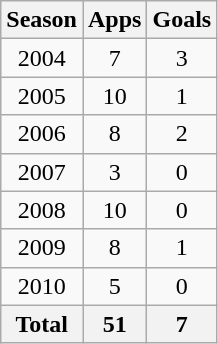<table class="wikitable" style="text-align: center;">
<tr>
<th>Season</th>
<th>Apps</th>
<th>Goals</th>
</tr>
<tr>
<td>2004</td>
<td>7</td>
<td>3</td>
</tr>
<tr>
<td>2005</td>
<td>10</td>
<td>1</td>
</tr>
<tr>
<td>2006</td>
<td>8</td>
<td>2</td>
</tr>
<tr>
<td>2007</td>
<td>3</td>
<td>0</td>
</tr>
<tr>
<td>2008</td>
<td>10</td>
<td>0</td>
</tr>
<tr>
<td>2009</td>
<td>8</td>
<td>1</td>
</tr>
<tr>
<td>2010</td>
<td>5</td>
<td>0</td>
</tr>
<tr>
<th>Total</th>
<th>51</th>
<th>7</th>
</tr>
</table>
